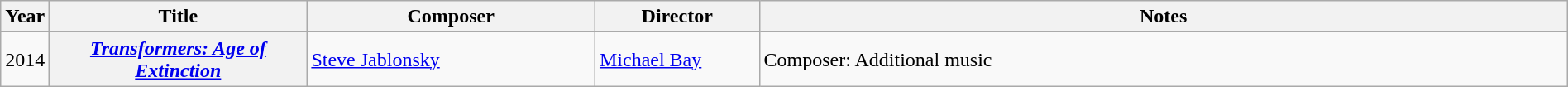<table class="wikitable sortable" width=100%>
<tr>
<th width="30">Year</th>
<th width="200">Title</th>
<th width="225">Composer</th>
<th width="125">Director</th>
<th>Notes</th>
</tr>
<tr>
<td>2014</td>
<th><em><a href='#'>Transformers: Age of Extinction</a></em></th>
<td><a href='#'>Steve Jablonsky</a></td>
<td><a href='#'>Michael Bay</a></td>
<td>Composer: Additional music</td>
</tr>
</table>
